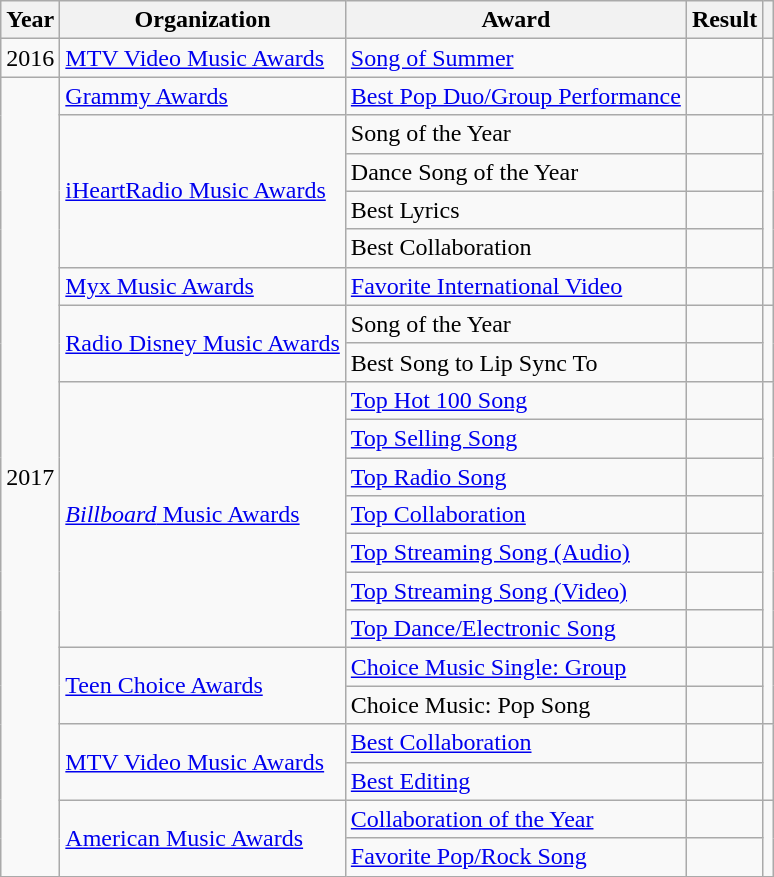<table class="wikitable">
<tr>
<th>Year</th>
<th>Organization</th>
<th>Award</th>
<th>Result</th>
<th></th>
</tr>
<tr>
<td>2016</td>
<td><a href='#'>MTV Video Music Awards</a></td>
<td><a href='#'>Song of Summer</a></td>
<td></td>
<td style="text-align:center;"></td>
</tr>
<tr>
<td rowspan="21">2017</td>
<td><a href='#'>Grammy Awards</a></td>
<td><a href='#'>Best Pop Duo/Group Performance</a></td>
<td></td>
<td style="text-align:center;"></td>
</tr>
<tr>
<td rowspan="4"><a href='#'>iHeartRadio Music Awards</a></td>
<td>Song of the Year</td>
<td></td>
<td rowspan="4" style="text-align:center;"></td>
</tr>
<tr>
<td>Dance Song of the Year</td>
<td></td>
</tr>
<tr>
<td>Best Lyrics</td>
<td></td>
</tr>
<tr>
<td>Best Collaboration</td>
<td></td>
</tr>
<tr>
<td><a href='#'>Myx Music Awards</a></td>
<td><a href='#'>Favorite International Video</a></td>
<td></td>
<td style="text-align:center;"></td>
</tr>
<tr>
<td rowspan="2"><a href='#'>Radio Disney Music Awards</a></td>
<td>Song of the Year</td>
<td></td>
<td rowspan="2" style="text-align:center;"></td>
</tr>
<tr>
<td>Best Song to Lip Sync To</td>
<td></td>
</tr>
<tr>
<td rowspan="7"><a href='#'><em>Billboard</em> Music Awards</a></td>
<td><a href='#'>Top Hot 100 Song</a></td>
<td></td>
<td rowspan="7" style="text-align:center;"></td>
</tr>
<tr>
<td><a href='#'>Top Selling Song</a></td>
<td></td>
</tr>
<tr>
<td><a href='#'>Top Radio Song</a></td>
<td></td>
</tr>
<tr>
<td><a href='#'>Top Collaboration</a></td>
<td></td>
</tr>
<tr>
<td><a href='#'>Top Streaming Song (Audio)</a></td>
<td></td>
</tr>
<tr>
<td><a href='#'>Top Streaming Song (Video)</a></td>
<td></td>
</tr>
<tr>
<td><a href='#'>Top Dance/Electronic Song</a></td>
<td></td>
</tr>
<tr>
<td rowspan="2"><a href='#'>Teen Choice Awards</a></td>
<td><a href='#'>Choice Music Single: Group</a></td>
<td></td>
<td rowspan="2" style="text-align:center;"></td>
</tr>
<tr>
<td>Choice Music: Pop Song</td>
<td></td>
</tr>
<tr>
<td rowspan="2"><a href='#'>MTV Video Music Awards</a></td>
<td><a href='#'>Best Collaboration</a></td>
<td></td>
<td rowspan="2" style="text-align:center;"></td>
</tr>
<tr>
<td><a href='#'>Best Editing</a></td>
<td></td>
</tr>
<tr>
<td rowspan="2"><a href='#'>American Music Awards</a></td>
<td><a href='#'>Collaboration of the Year</a></td>
<td></td>
<td rowspan="2" style="text-align:center;"></td>
</tr>
<tr>
<td><a href='#'>Favorite Pop/Rock Song</a></td>
<td></td>
</tr>
</table>
